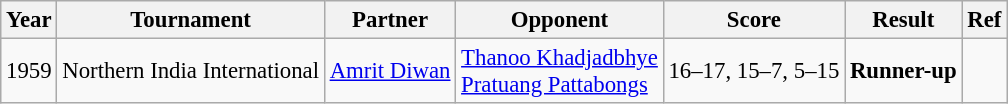<table class="sortable wikitable" style="font-size: 95%">
<tr>
<th>Year</th>
<th>Tournament</th>
<th>Partner</th>
<th>Opponent</th>
<th>Score</th>
<th>Result</th>
<th>Ref</th>
</tr>
<tr>
<td align="center">1959</td>
<td align="left">Northern India International</td>
<td align="left"> <a href='#'>Amrit Diwan</a></td>
<td align="left"> <a href='#'>Thanoo Khadjadbhye</a> <br>  <a href='#'>Pratuang Pattabongs</a></td>
<td align="left">16–17, 15–7, 5–15</td>
<td align="left"> <strong>Runner-up</strong></td>
<td align="center"></td>
</tr>
</table>
